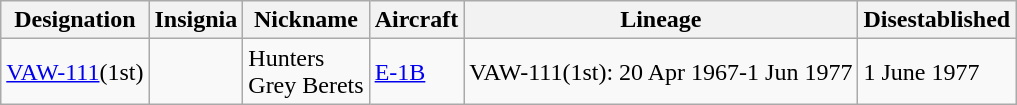<table class="wikitable">
<tr>
<th>Designation</th>
<th>Insignia</th>
<th>Nickname</th>
<th>Aircraft</th>
<th>Lineage</th>
<th>Disestablished</th>
</tr>
<tr>
<td><a href='#'>VAW-111</a>(1st)</td>
<td></td>
<td>Hunters<br>Grey Berets</td>
<td><a href='#'>E-1B</a></td>
<td style="white-space: nowrap;">VAW-111(1st): 20 Apr 1967-1 Jun 1977</td>
<td>1 June 1977</td>
</tr>
</table>
